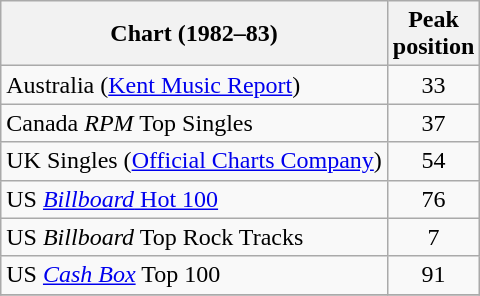<table class="wikitable sortable">
<tr>
<th>Chart (1982–83)</th>
<th>Peak<br>position</th>
</tr>
<tr>
<td>Australia (<a href='#'>Kent Music Report</a>)</td>
<td align="center">33</td>
</tr>
<tr>
<td>Canada <em>RPM</em> Top Singles</td>
<td align="center">37</td>
</tr>
<tr>
<td>UK Singles (<a href='#'>Official Charts Company</a>)</td>
<td align="center">54</td>
</tr>
<tr>
<td>US <a href='#'><em>Billboard</em> Hot 100</a></td>
<td align="center">76</td>
</tr>
<tr>
<td>US <em>Billboard</em> Top Rock Tracks</td>
<td align="center">7</td>
</tr>
<tr>
<td>US <em><a href='#'>Cash Box</a></em> Top 100</td>
<td align="center">91</td>
</tr>
<tr>
</tr>
</table>
